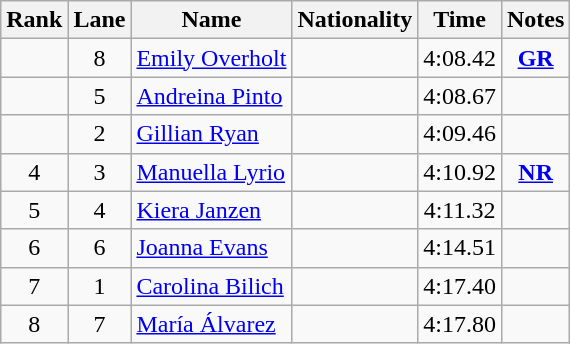<table class="wikitable sortable" style="text-align:center">
<tr>
<th>Rank</th>
<th>Lane</th>
<th>Name</th>
<th>Nationality</th>
<th>Time</th>
<th>Notes</th>
</tr>
<tr>
<td></td>
<td>8</td>
<td align=left><a href='#'>Emily Overholt</a></td>
<td align=left></td>
<td>4:08.42</td>
<td><strong><a href='#'>GR</a></strong></td>
</tr>
<tr>
<td></td>
<td>5</td>
<td align=left><a href='#'>Andreina Pinto</a></td>
<td align=left></td>
<td>4:08.67</td>
<td></td>
</tr>
<tr>
<td></td>
<td>2</td>
<td align=left><a href='#'>Gillian Ryan</a></td>
<td align=left></td>
<td>4:09.46</td>
<td></td>
</tr>
<tr>
<td>4</td>
<td>3</td>
<td align=left><a href='#'>Manuella Lyrio</a></td>
<td align=left></td>
<td>4:10.92</td>
<td><strong><a href='#'>NR</a></strong></td>
</tr>
<tr>
<td>5</td>
<td>4</td>
<td align=left><a href='#'>Kiera Janzen</a></td>
<td align=left></td>
<td>4:11.32</td>
<td></td>
</tr>
<tr>
<td>6</td>
<td>6</td>
<td align=left><a href='#'>Joanna Evans</a></td>
<td align=left></td>
<td>4:14.51</td>
<td></td>
</tr>
<tr>
<td>7</td>
<td>1</td>
<td align=left><a href='#'>Carolina Bilich</a></td>
<td align=left></td>
<td>4:17.40</td>
<td></td>
</tr>
<tr>
<td>8</td>
<td>7</td>
<td align=left><a href='#'>María Álvarez</a></td>
<td align=left></td>
<td>4:17.80</td>
<td></td>
</tr>
</table>
